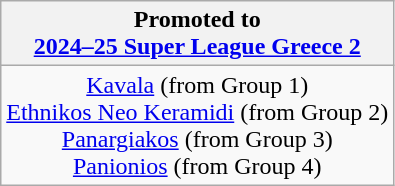<table class="wikitable">
<tr>
<th>Promoted to<br><a href='#'>2024–25 Super League Greece 2</a></th>
</tr>
<tr>
<td align=center><a href='#'>Kavala</a> (from Group 1)<br><a href='#'>Ethnikos Neo Keramidi</a> (from Group 2)<br><a href='#'>Panargiakos</a> (from Group 3)<br><a href='#'>Panionios</a> (from Group 4)</td>
</tr>
</table>
